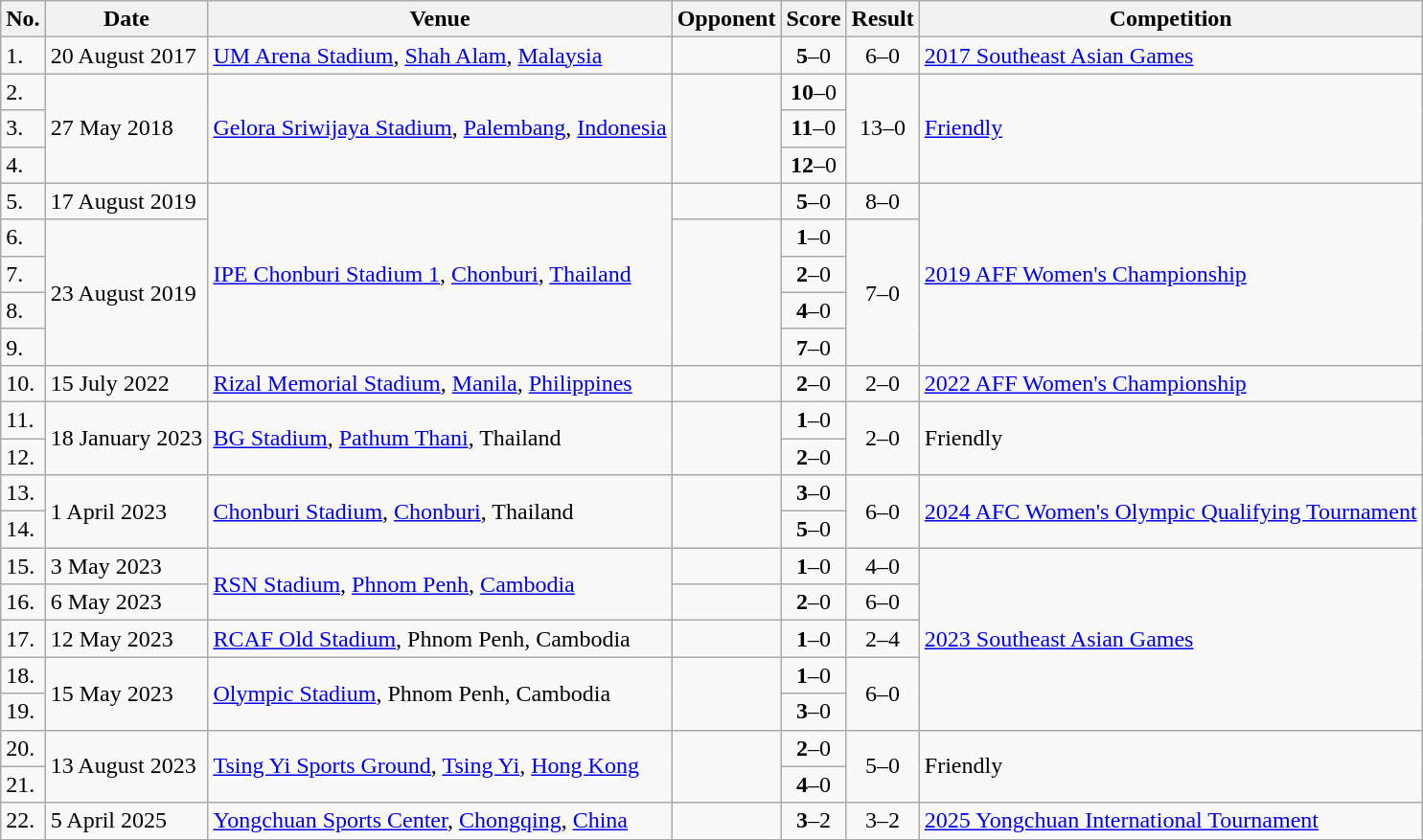<table class="wikitable">
<tr>
<th>No.</th>
<th>Date</th>
<th>Venue</th>
<th>Opponent</th>
<th>Score</th>
<th>Result</th>
<th>Competition</th>
</tr>
<tr>
<td>1.</td>
<td>20 August 2017</td>
<td><a href='#'>UM Arena Stadium</a>, <a href='#'>Shah Alam</a>, <a href='#'>Malaysia</a></td>
<td></td>
<td align=center><strong>5</strong>–0</td>
<td align=center>6–0</td>
<td><a href='#'>2017 Southeast Asian Games</a></td>
</tr>
<tr>
<td>2.</td>
<td rowspan=3>27 May 2018</td>
<td rowspan=3><a href='#'>Gelora Sriwijaya Stadium</a>, <a href='#'>Palembang</a>, <a href='#'>Indonesia</a></td>
<td rowspan=3></td>
<td align=center><strong>10</strong>–0</td>
<td rowspan=3 align=center>13–0</td>
<td rowspan=3><a href='#'>Friendly</a></td>
</tr>
<tr>
<td>3.</td>
<td align=center><strong>11</strong>–0</td>
</tr>
<tr>
<td>4.</td>
<td align=center><strong>12</strong>–0</td>
</tr>
<tr>
<td>5.</td>
<td>17 August 2019</td>
<td rowspan=5><a href='#'>IPE Chonburi Stadium 1</a>, <a href='#'>Chonburi</a>, <a href='#'>Thailand</a></td>
<td></td>
<td align=center><strong>5</strong>–0</td>
<td align=center>8–0</td>
<td rowspan=5><a href='#'>2019 AFF Women's Championship</a></td>
</tr>
<tr>
<td>6.</td>
<td rowspan=4>23 August 2019</td>
<td rowspan=4></td>
<td align=center><strong>1</strong>–0</td>
<td rowspan=4 align=center>7–0</td>
</tr>
<tr>
<td>7.</td>
<td align=center><strong>2</strong>–0</td>
</tr>
<tr>
<td>8.</td>
<td align=center><strong>4</strong>–0</td>
</tr>
<tr>
<td>9.</td>
<td align=center><strong>7</strong>–0</td>
</tr>
<tr>
<td>10.</td>
<td>15 July 2022</td>
<td><a href='#'>Rizal Memorial Stadium</a>, <a href='#'>Manila</a>, <a href='#'>Philippines</a></td>
<td></td>
<td align=center><strong>2</strong>–0</td>
<td align=center>2–0</td>
<td><a href='#'>2022 AFF Women's Championship</a></td>
</tr>
<tr>
<td>11.</td>
<td rowspan=2>18 January 2023</td>
<td rowspan=2><a href='#'>BG Stadium</a>, <a href='#'>Pathum Thani</a>, Thailand</td>
<td rowspan=2></td>
<td align=center><strong>1</strong>–0</td>
<td rowspan=2 align=center>2–0</td>
<td rowspan=2>Friendly</td>
</tr>
<tr>
<td>12.</td>
<td align=center><strong>2</strong>–0</td>
</tr>
<tr>
<td>13.</td>
<td rowspan=2>1 April 2023</td>
<td rowspan=2><a href='#'>Chonburi Stadium</a>, <a href='#'>Chonburi</a>, Thailand</td>
<td rowspan=2></td>
<td align=center><strong>3</strong>–0</td>
<td rowspan=2 align=center>6–0</td>
<td rowspan=2><a href='#'>2024 AFC Women's Olympic Qualifying Tournament</a></td>
</tr>
<tr>
<td>14.</td>
<td align=center><strong>5</strong>–0</td>
</tr>
<tr>
<td>15.</td>
<td>3 May 2023</td>
<td rowspan=2><a href='#'>RSN Stadium</a>, <a href='#'>Phnom Penh</a>, <a href='#'>Cambodia</a></td>
<td></td>
<td align=center><strong>1</strong>–0</td>
<td align=center>4–0</td>
<td rowspan=5><a href='#'>2023 Southeast Asian Games</a></td>
</tr>
<tr>
<td>16.</td>
<td>6 May 2023</td>
<td></td>
<td align=center><strong>2</strong>–0</td>
<td align=center>6–0</td>
</tr>
<tr>
<td>17.</td>
<td>12 May 2023</td>
<td><a href='#'>RCAF Old Stadium</a>, Phnom Penh, Cambodia</td>
<td></td>
<td align=center><strong>1</strong>–0</td>
<td align=center>2–4</td>
</tr>
<tr>
<td>18.</td>
<td rowspan=2>15 May 2023</td>
<td rowspan=2><a href='#'>Olympic Stadium</a>, Phnom Penh, Cambodia</td>
<td rowspan=2></td>
<td align=center><strong>1</strong>–0</td>
<td rowspan=2 align=center>6–0</td>
</tr>
<tr>
<td>19.</td>
<td align=center><strong>3</strong>–0</td>
</tr>
<tr>
<td>20.</td>
<td rowspan=2>13 August 2023</td>
<td rowspan=2><a href='#'>Tsing Yi Sports Ground</a>, <a href='#'>Tsing Yi</a>, <a href='#'>Hong Kong</a></td>
<td rowspan=2></td>
<td align=center><strong>2</strong>–0</td>
<td rowspan=2 align=center>5–0</td>
<td rowspan=2>Friendly</td>
</tr>
<tr>
<td>21.</td>
<td align=center><strong>4</strong>–0</td>
</tr>
<tr>
<td>22.</td>
<td>5 April 2025</td>
<td><a href='#'>Yongchuan Sports Center</a>, <a href='#'>Chongqing</a>, <a href='#'>China</a></td>
<td></td>
<td align=center><strong>3</strong>–2</td>
<td align=center>3–2</td>
<td><a href='#'>2025 Yongchuan International Tournament</a></td>
</tr>
<tr>
</tr>
</table>
